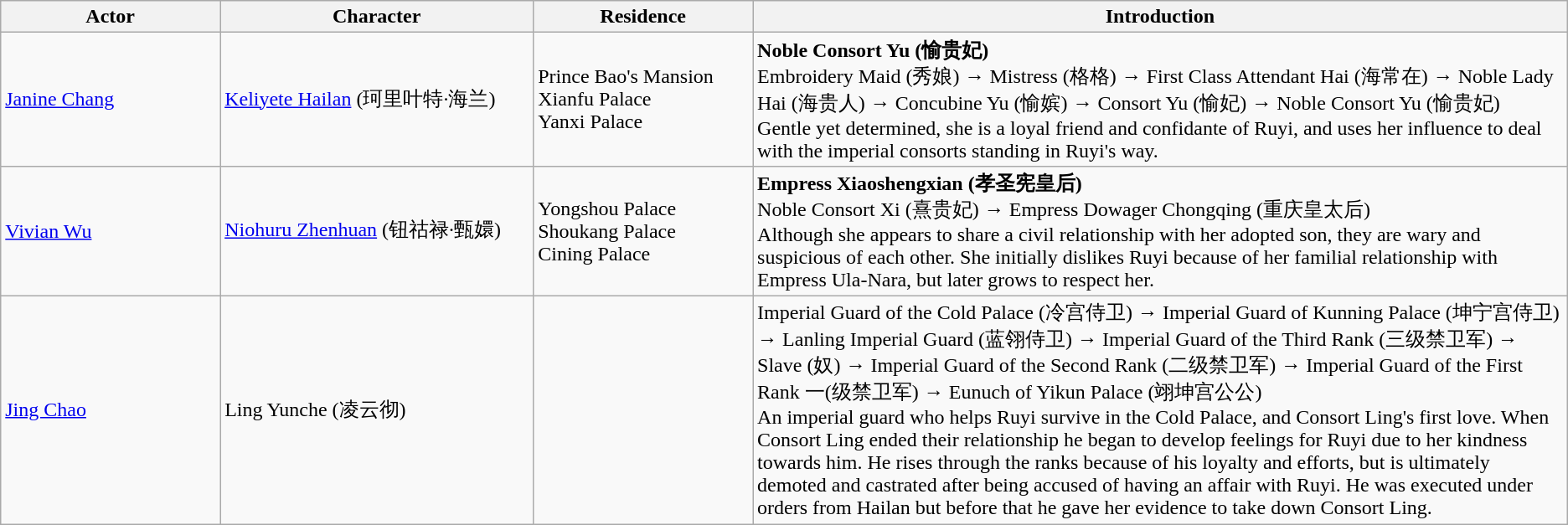<table class="wikitable">
<tr>
<th style="width:14%">Actor</th>
<th style="width:20%">Character</th>
<th style="width:14%">Residence</th>
<th>Introduction</th>
</tr>
<tr>
<td><a href='#'>Janine Chang</a></td>
<td><a href='#'>Keliyete Hailan</a> (珂里叶特·海兰)</td>
<td>Prince Bao's Mansion<br>Xianfu Palace<br>Yanxi Palace</td>
<td><strong>Noble Consort Yu (愉贵妃)</strong><br>Embroidery Maid (秀娘) → Mistress (格格) → First Class Attendant Hai (海常在) → Noble Lady Hai (海贵人) → Concubine Yu (愉嫔) → Consort Yu (愉妃) → Noble Consort Yu (愉贵妃)<br>Gentle yet determined, she is a loyal friend and confidante of Ruyi, and uses her influence to deal with the imperial consorts standing in Ruyi's way.</td>
</tr>
<tr>
<td><a href='#'>Vivian Wu</a></td>
<td><a href='#'>Niohuru Zhenhuan</a> (钮祜禄·甄嬛)</td>
<td>Yongshou Palace<br>Shoukang Palace<br>Cining Palace</td>
<td><strong>Empress Xiaoshengxian (孝圣宪皇后)</strong><br>Noble Consort Xi (熹贵妃) → Empress Dowager Chongqing (重庆皇太后)<br>Although she appears to share a civil relationship with her adopted son, they are wary and suspicious of each other. She initially dislikes Ruyi because of her familial relationship with Empress Ula-Nara, but later grows to respect her.</td>
</tr>
<tr>
<td><a href='#'>Jing Chao</a></td>
<td>Ling Yunche (凌云彻)</td>
<td></td>
<td>Imperial Guard of the Cold Palace (冷宫侍卫) → Imperial Guard of Kunning Palace (坤宁宫侍卫) → Lanling Imperial Guard (蓝翎侍卫) → Imperial Guard of the Third Rank (三级禁卫军) → Slave (奴) → Imperial Guard of the Second Rank (二级禁卫军) → Imperial Guard of the First Rank 一(级禁卫军) → Eunuch of Yikun Palace (翊坤宫公公)<br>An imperial guard who helps Ruyi survive in the Cold Palace, and Consort Ling's first love. When Consort Ling ended their relationship he began to develop feelings for Ruyi due to her kindness towards him. He rises through the ranks because of his loyalty and efforts, but is ultimately demoted and castrated after being accused of having an affair with Ruyi. He was executed under orders from Hailan but before that he gave her evidence to take down Consort Ling.</td>
</tr>
</table>
